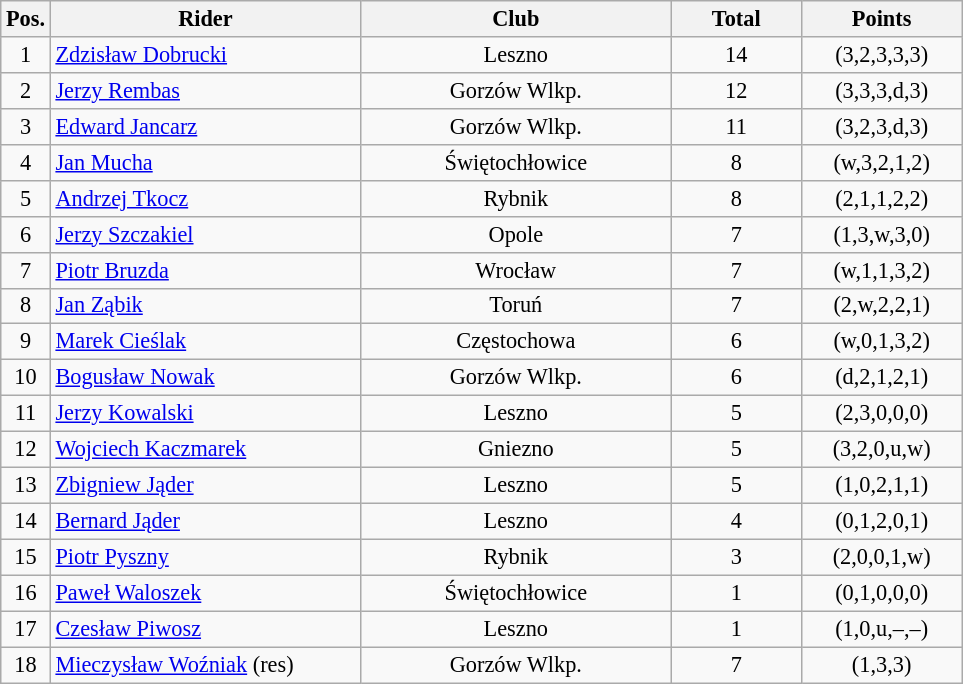<table class=wikitable style="font-size:93%;">
<tr>
<th width=25px>Pos.</th>
<th width=200px>Rider</th>
<th width=200px>Club</th>
<th width=80px>Total</th>
<th width=100px>Points</th>
</tr>
<tr align=center>
<td>1</td>
<td align=left><a href='#'>Zdzisław Dobrucki</a></td>
<td>Leszno</td>
<td>14</td>
<td>(3,2,3,3,3)</td>
</tr>
<tr align=center>
<td>2</td>
<td align=left><a href='#'>Jerzy Rembas</a></td>
<td>Gorzów Wlkp.</td>
<td>12</td>
<td>(3,3,3,d,3)</td>
</tr>
<tr align=center>
<td>3</td>
<td align=left><a href='#'>Edward Jancarz</a></td>
<td>Gorzów Wlkp.</td>
<td>11</td>
<td>(3,2,3,d,3)</td>
</tr>
<tr align=center>
<td>4</td>
<td align=left><a href='#'>Jan Mucha</a></td>
<td>Świętochłowice</td>
<td>8</td>
<td>(w,3,2,1,2)</td>
</tr>
<tr align=center>
<td>5</td>
<td align=left><a href='#'>Andrzej Tkocz</a></td>
<td>Rybnik</td>
<td>8</td>
<td>(2,1,1,2,2)</td>
</tr>
<tr align=center>
<td>6</td>
<td align=left><a href='#'>Jerzy Szczakiel</a></td>
<td>Opole</td>
<td>7</td>
<td>(1,3,w,3,0)</td>
</tr>
<tr align=center>
<td>7</td>
<td align=left><a href='#'>Piotr Bruzda</a></td>
<td>Wrocław</td>
<td>7</td>
<td>(w,1,1,3,2)</td>
</tr>
<tr align=center>
<td>8</td>
<td align=left><a href='#'>Jan Ząbik</a></td>
<td>Toruń</td>
<td>7</td>
<td>(2,w,2,2,1)</td>
</tr>
<tr align=center>
<td>9</td>
<td align=left><a href='#'>Marek Cieślak</a></td>
<td>Częstochowa</td>
<td>6</td>
<td>(w,0,1,3,2)</td>
</tr>
<tr align=center>
<td>10</td>
<td align=left><a href='#'>Bogusław Nowak</a></td>
<td>Gorzów Wlkp.</td>
<td>6</td>
<td>(d,2,1,2,1)</td>
</tr>
<tr align=center>
<td>11</td>
<td align=left><a href='#'>Jerzy Kowalski</a></td>
<td>Leszno</td>
<td>5</td>
<td>(2,3,0,0,0)</td>
</tr>
<tr align=center>
<td>12</td>
<td align=left><a href='#'>Wojciech Kaczmarek</a></td>
<td>Gniezno</td>
<td>5</td>
<td>(3,2,0,u,w)</td>
</tr>
<tr align=center>
<td>13</td>
<td align=left><a href='#'>Zbigniew Jąder</a></td>
<td>Leszno</td>
<td>5</td>
<td>(1,0,2,1,1)</td>
</tr>
<tr align=center>
<td>14</td>
<td align=left><a href='#'>Bernard Jąder</a></td>
<td>Leszno</td>
<td>4</td>
<td>(0,1,2,0,1)</td>
</tr>
<tr align=center>
<td>15</td>
<td align=left><a href='#'>Piotr Pyszny</a></td>
<td>Rybnik</td>
<td>3</td>
<td>(2,0,0,1,w)</td>
</tr>
<tr align=center>
<td>16</td>
<td align=left><a href='#'>Paweł Waloszek</a></td>
<td>Świętochłowice</td>
<td>1</td>
<td>(0,1,0,0,0)</td>
</tr>
<tr align=center>
<td>17</td>
<td align=left><a href='#'>Czesław Piwosz</a></td>
<td>Leszno</td>
<td>1</td>
<td>(1,0,u,–,–)</td>
</tr>
<tr align=center>
<td>18</td>
<td align=left><a href='#'>Mieczysław Woźniak</a> (res)</td>
<td>Gorzów Wlkp.</td>
<td>7</td>
<td>(1,3,3)</td>
</tr>
</table>
